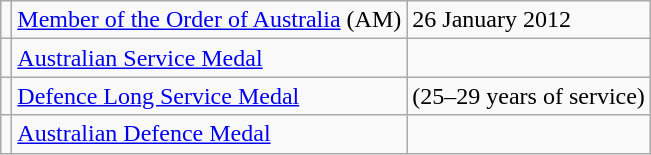<table class="wikitable">
<tr>
<td></td>
<td><a href='#'>Member of the Order of Australia</a> (AM)</td>
<td>26 January 2012</td>
</tr>
<tr>
<td></td>
<td><a href='#'>Australian Service Medal</a></td>
<td></td>
</tr>
<tr>
<td></td>
<td><a href='#'>Defence Long Service Medal</a></td>
<td>(25–29 years of service)</td>
</tr>
<tr>
<td></td>
<td><a href='#'>Australian Defence Medal</a></td>
<td></td>
</tr>
</table>
